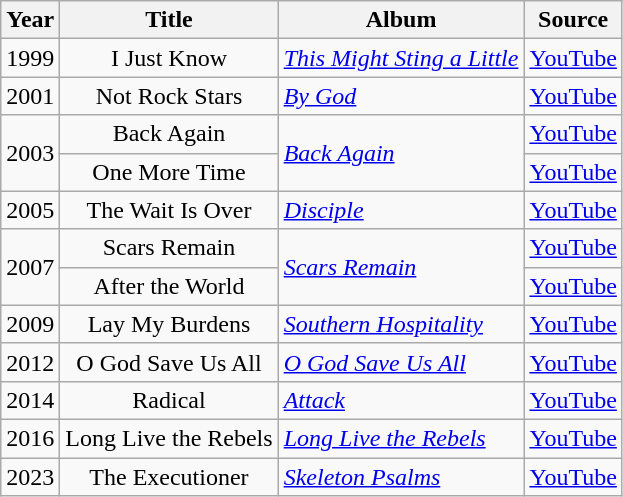<table class="wikitable">
<tr>
<th>Year</th>
<th>Title</th>
<th>Album</th>
<th>Source</th>
</tr>
<tr>
<td style="text-align:center;">1999</td>
<td style="text-align:center;">I Just Know</td>
<td style="text-align:left;"><em><a href='#'>This Might Sting a Little</a></em></td>
<td style="text-align:center;"><a href='#'>YouTube</a> </td>
</tr>
<tr>
<td style="text-align:center;">2001</td>
<td style="text-align:center;">Not Rock Stars</td>
<td style="text-align:left;"><em><a href='#'>By God</a></em></td>
<td style="text-align:center;"><a href='#'>YouTube</a> </td>
</tr>
<tr>
<td rowspan="2" style="text-align:center;">2003</td>
<td style="text-align:center;">Back Again</td>
<td rowspan="2" style="text-align:left;"><em><a href='#'>Back Again</a></em></td>
<td style="text-align:center;"><a href='#'>YouTube</a> </td>
</tr>
<tr>
<td style="text-align:center;">One More Time</td>
<td style="text-align:center;"><a href='#'>YouTube</a> </td>
</tr>
<tr>
<td style="text-align:center;">2005</td>
<td style="text-align:center;">The Wait Is Over</td>
<td style="text-align:left;"><em><a href='#'>Disciple</a></em></td>
<td style="text-align:center;"><a href='#'>YouTube</a> </td>
</tr>
<tr>
<td rowspan="2" style="text-align:center;">2007</td>
<td style="text-align:center;">Scars Remain</td>
<td rowspan="2" style="text-align:left;"><em><a href='#'>Scars Remain</a></em></td>
<td style="text-align:center;"><a href='#'>YouTube</a> </td>
</tr>
<tr>
<td style="text-align:center;">After the World</td>
<td style="text-align:center;"><a href='#'>YouTube</a> </td>
</tr>
<tr>
<td style="text-align:center;">2009</td>
<td style="text-align:center;">Lay My Burdens</td>
<td style="text-align:left;"><em><a href='#'>Southern Hospitality</a></em></td>
<td style="text-align:center;"><a href='#'>YouTube</a> </td>
</tr>
<tr>
<td style="text-align:center;">2012</td>
<td style="text-align:center;">O God Save Us All</td>
<td style="text-align:left;"><em><a href='#'>O God Save Us All</a></em></td>
<td style="text-align:center;"><a href='#'>YouTube</a> </td>
</tr>
<tr>
<td style="text-align:center;">2014</td>
<td style="text-align:center;">Radical</td>
<td style="text-align:left;"><em><a href='#'>Attack</a></em></td>
<td style="text-align:center;"><a href='#'>YouTube</a> </td>
</tr>
<tr>
<td style="text-align:center;">2016</td>
<td style="text-align:center;">Long Live the Rebels</td>
<td style="text-align:left;"><em><a href='#'>Long Live the Rebels</a></em></td>
<td style="text-align:center;"><a href='#'>YouTube</a> </td>
</tr>
<tr>
<td style="text-align:center;">2023</td>
<td style="text-align:center;">The Executioner</td>
<td style="text-align:left;"><em><a href='#'>Skeleton Psalms</a></em></td>
<td style="text-align:center;"><a href='#'>YouTube</a> </td>
</tr>
</table>
